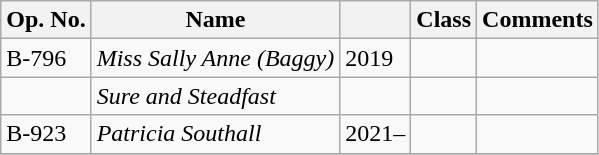<table class="wikitable">
<tr>
<th>Op. No.</th>
<th>Name</th>
<th></th>
<th>Class</th>
<th>Comments</th>
</tr>
<tr>
<td>B-796</td>
<td><em>Miss Sally Anne (Baggy)</em></td>
<td>2019</td>
<td></td>
<td></td>
</tr>
<tr>
<td></td>
<td><em>Sure and Steadfast</em></td>
<td></td>
<td></td>
<td></td>
</tr>
<tr>
<td>B-923</td>
<td><em>Patricia Southall</em></td>
<td>2021–</td>
<td></td>
<td></td>
</tr>
<tr>
</tr>
</table>
